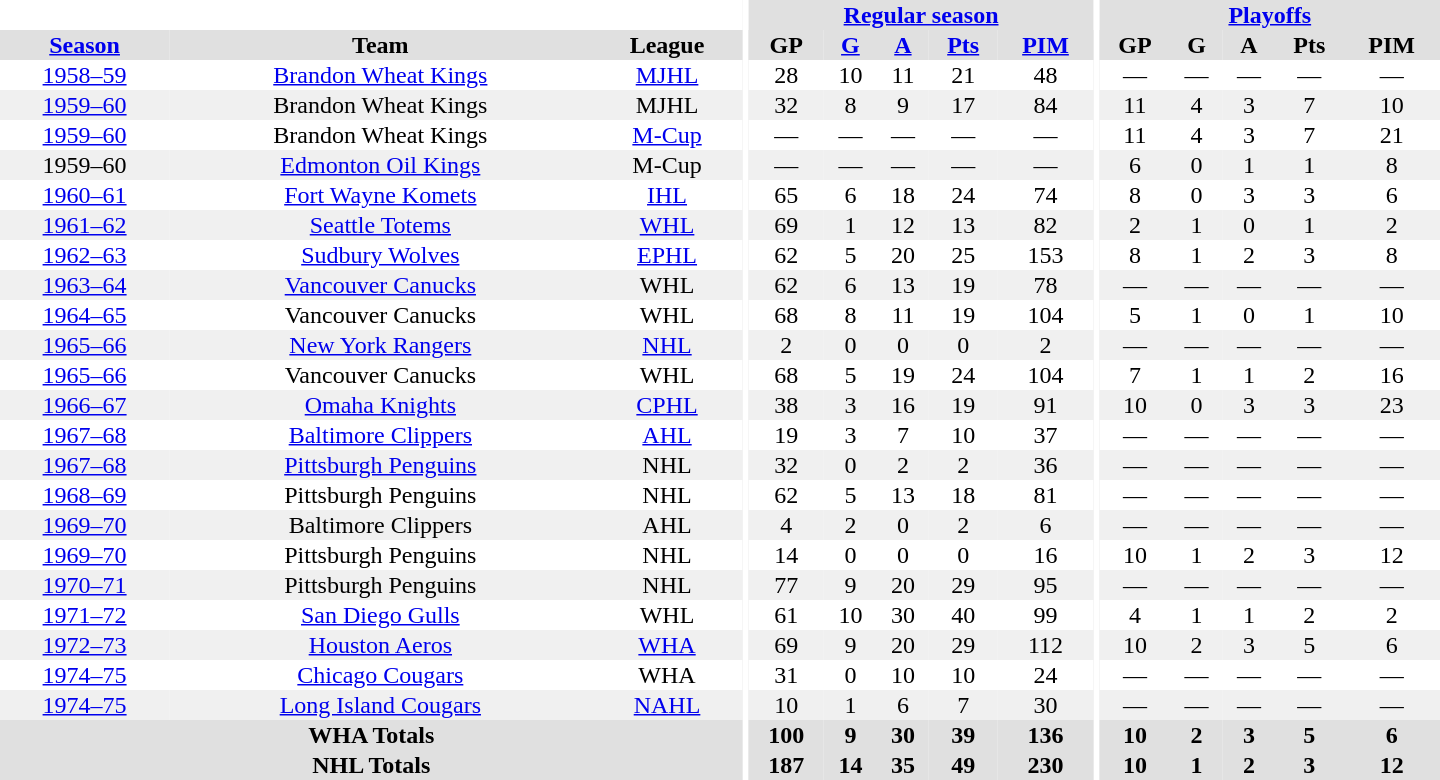<table border="0" cellpadding="1" cellspacing="0" style="text-align:center; width:60em">
<tr bgcolor="#e0e0e0">
<th colspan="3" bgcolor="#ffffff"></th>
<th rowspan="100" bgcolor="#ffffff"></th>
<th colspan="5"><a href='#'>Regular season</a></th>
<th rowspan="100" bgcolor="#ffffff"></th>
<th colspan="5"><a href='#'>Playoffs</a></th>
</tr>
<tr bgcolor="#e0e0e0">
<th><a href='#'>Season</a></th>
<th>Team</th>
<th>League</th>
<th>GP</th>
<th><a href='#'>G</a></th>
<th><a href='#'>A</a></th>
<th><a href='#'>Pts</a></th>
<th><a href='#'>PIM</a></th>
<th>GP</th>
<th>G</th>
<th>A</th>
<th>Pts</th>
<th>PIM</th>
</tr>
<tr>
<td><a href='#'>1958–59</a></td>
<td><a href='#'>Brandon Wheat Kings</a></td>
<td><a href='#'>MJHL</a></td>
<td>28</td>
<td>10</td>
<td>11</td>
<td>21</td>
<td>48</td>
<td>—</td>
<td>—</td>
<td>—</td>
<td>—</td>
<td>—</td>
</tr>
<tr bgcolor="#f0f0f0">
<td><a href='#'>1959–60</a></td>
<td>Brandon Wheat Kings</td>
<td>MJHL</td>
<td>32</td>
<td>8</td>
<td>9</td>
<td>17</td>
<td>84</td>
<td>11</td>
<td>4</td>
<td>3</td>
<td>7</td>
<td>10</td>
</tr>
<tr>
<td><a href='#'>1959–60</a></td>
<td>Brandon Wheat Kings</td>
<td><a href='#'>M-Cup</a></td>
<td>—</td>
<td>—</td>
<td>—</td>
<td>—</td>
<td>—</td>
<td>11</td>
<td>4</td>
<td>3</td>
<td>7</td>
<td>21</td>
</tr>
<tr bgcolor="#f0f0f0">
<td>1959–60</td>
<td><a href='#'>Edmonton Oil Kings</a></td>
<td>M-Cup</td>
<td>—</td>
<td>—</td>
<td>—</td>
<td>—</td>
<td>—</td>
<td>6</td>
<td>0</td>
<td>1</td>
<td>1</td>
<td>8</td>
</tr>
<tr>
<td><a href='#'>1960–61</a></td>
<td><a href='#'>Fort Wayne Komets</a></td>
<td><a href='#'>IHL</a></td>
<td>65</td>
<td>6</td>
<td>18</td>
<td>24</td>
<td>74</td>
<td>8</td>
<td>0</td>
<td>3</td>
<td>3</td>
<td>6</td>
</tr>
<tr bgcolor="#f0f0f0">
<td><a href='#'>1961–62</a></td>
<td><a href='#'>Seattle Totems</a></td>
<td><a href='#'>WHL</a></td>
<td>69</td>
<td>1</td>
<td>12</td>
<td>13</td>
<td>82</td>
<td>2</td>
<td>1</td>
<td>0</td>
<td>1</td>
<td>2</td>
</tr>
<tr>
<td><a href='#'>1962–63</a></td>
<td><a href='#'>Sudbury Wolves</a></td>
<td><a href='#'>EPHL</a></td>
<td>62</td>
<td>5</td>
<td>20</td>
<td>25</td>
<td>153</td>
<td>8</td>
<td>1</td>
<td>2</td>
<td>3</td>
<td>8</td>
</tr>
<tr bgcolor="#f0f0f0">
<td><a href='#'>1963–64</a></td>
<td><a href='#'>Vancouver Canucks</a></td>
<td>WHL</td>
<td>62</td>
<td>6</td>
<td>13</td>
<td>19</td>
<td>78</td>
<td>—</td>
<td>—</td>
<td>—</td>
<td>—</td>
<td>—</td>
</tr>
<tr>
<td><a href='#'>1964–65</a></td>
<td>Vancouver Canucks</td>
<td>WHL</td>
<td>68</td>
<td>8</td>
<td>11</td>
<td>19</td>
<td>104</td>
<td>5</td>
<td>1</td>
<td>0</td>
<td>1</td>
<td>10</td>
</tr>
<tr bgcolor="#f0f0f0">
<td><a href='#'>1965–66</a></td>
<td><a href='#'>New York Rangers</a></td>
<td><a href='#'>NHL</a></td>
<td>2</td>
<td>0</td>
<td>0</td>
<td>0</td>
<td>2</td>
<td>—</td>
<td>—</td>
<td>—</td>
<td>—</td>
<td>—</td>
</tr>
<tr>
<td><a href='#'>1965–66</a></td>
<td>Vancouver Canucks</td>
<td>WHL</td>
<td>68</td>
<td>5</td>
<td>19</td>
<td>24</td>
<td>104</td>
<td>7</td>
<td>1</td>
<td>1</td>
<td>2</td>
<td>16</td>
</tr>
<tr bgcolor="#f0f0f0">
<td><a href='#'>1966–67</a></td>
<td><a href='#'>Omaha Knights</a></td>
<td><a href='#'>CPHL</a></td>
<td>38</td>
<td>3</td>
<td>16</td>
<td>19</td>
<td>91</td>
<td>10</td>
<td>0</td>
<td>3</td>
<td>3</td>
<td>23</td>
</tr>
<tr>
<td><a href='#'>1967–68</a></td>
<td><a href='#'>Baltimore Clippers</a></td>
<td><a href='#'>AHL</a></td>
<td>19</td>
<td>3</td>
<td>7</td>
<td>10</td>
<td>37</td>
<td>—</td>
<td>—</td>
<td>—</td>
<td>—</td>
<td>—</td>
</tr>
<tr bgcolor="#f0f0f0">
<td><a href='#'>1967–68</a></td>
<td><a href='#'>Pittsburgh Penguins</a></td>
<td>NHL</td>
<td>32</td>
<td>0</td>
<td>2</td>
<td>2</td>
<td>36</td>
<td>—</td>
<td>—</td>
<td>—</td>
<td>—</td>
<td>—</td>
</tr>
<tr>
<td><a href='#'>1968–69</a></td>
<td>Pittsburgh Penguins</td>
<td>NHL</td>
<td>62</td>
<td>5</td>
<td>13</td>
<td>18</td>
<td>81</td>
<td>—</td>
<td>—</td>
<td>—</td>
<td>—</td>
<td>—</td>
</tr>
<tr bgcolor="#f0f0f0">
<td><a href='#'>1969–70</a></td>
<td>Baltimore Clippers</td>
<td>AHL</td>
<td>4</td>
<td>2</td>
<td>0</td>
<td>2</td>
<td>6</td>
<td>—</td>
<td>—</td>
<td>—</td>
<td>—</td>
<td>—</td>
</tr>
<tr>
<td><a href='#'>1969–70</a></td>
<td>Pittsburgh Penguins</td>
<td>NHL</td>
<td>14</td>
<td>0</td>
<td>0</td>
<td>0</td>
<td>16</td>
<td>10</td>
<td>1</td>
<td>2</td>
<td>3</td>
<td>12</td>
</tr>
<tr bgcolor="#f0f0f0">
<td><a href='#'>1970–71</a></td>
<td>Pittsburgh Penguins</td>
<td>NHL</td>
<td>77</td>
<td>9</td>
<td>20</td>
<td>29</td>
<td>95</td>
<td>—</td>
<td>—</td>
<td>—</td>
<td>—</td>
<td>—</td>
</tr>
<tr>
<td><a href='#'>1971–72</a></td>
<td><a href='#'>San Diego Gulls</a></td>
<td>WHL</td>
<td>61</td>
<td>10</td>
<td>30</td>
<td>40</td>
<td>99</td>
<td>4</td>
<td>1</td>
<td>1</td>
<td>2</td>
<td>2</td>
</tr>
<tr bgcolor="#f0f0f0">
<td><a href='#'>1972–73</a></td>
<td><a href='#'>Houston Aeros</a></td>
<td><a href='#'>WHA</a></td>
<td>69</td>
<td>9</td>
<td>20</td>
<td>29</td>
<td>112</td>
<td>10</td>
<td>2</td>
<td>3</td>
<td>5</td>
<td>6</td>
</tr>
<tr>
<td><a href='#'>1974–75</a></td>
<td><a href='#'>Chicago Cougars</a></td>
<td>WHA</td>
<td>31</td>
<td>0</td>
<td>10</td>
<td>10</td>
<td>24</td>
<td>—</td>
<td>—</td>
<td>—</td>
<td>—</td>
<td>—</td>
</tr>
<tr bgcolor="#f0f0f0">
<td><a href='#'>1974–75</a></td>
<td><a href='#'>Long Island Cougars</a></td>
<td><a href='#'>NAHL</a></td>
<td>10</td>
<td>1</td>
<td>6</td>
<td>7</td>
<td>30</td>
<td>—</td>
<td>—</td>
<td>—</td>
<td>—</td>
<td>—</td>
</tr>
<tr bgcolor="#e0e0e0">
<th colspan="3">WHA Totals</th>
<th>100</th>
<th>9</th>
<th>30</th>
<th>39</th>
<th>136</th>
<th>10</th>
<th>2</th>
<th>3</th>
<th>5</th>
<th>6</th>
</tr>
<tr bgcolor="#e0e0e0">
<th colspan="3">NHL Totals</th>
<th>187</th>
<th>14</th>
<th>35</th>
<th>49</th>
<th>230</th>
<th>10</th>
<th>1</th>
<th>2</th>
<th>3</th>
<th>12</th>
</tr>
</table>
